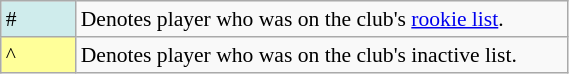<table class="wikitable plainrowheaders" style="font-size:90%; width:30%">
<tr>
<td style="background:#cfecec; border:1px solid #aaa; width:3em;">#</td>
<td>Denotes player who was on the club's <a href='#'>rookie list</a>.</td>
</tr>
<tr>
<td style="background:#ff9; border:1px solid #aaa; width:3em;">^</td>
<td>Denotes player who was on the club's inactive list.</td>
</tr>
</table>
